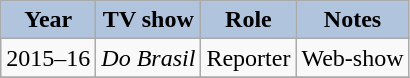<table class="wikitable">
<tr style="text-align:center;">
<th style="background:#B0C4DE;">Year</th>
<th style="background:#B0C4DE;">TV show</th>
<th style="background:#B0C4DE;">Role</th>
<th style="background:#B0C4DE;">Notes</th>
</tr>
<tr>
<td>2015–16</td>
<td><em>Do Brasil</em></td>
<td align="center">Reporter</td>
<td>Web-show</td>
</tr>
<tr>
</tr>
</table>
